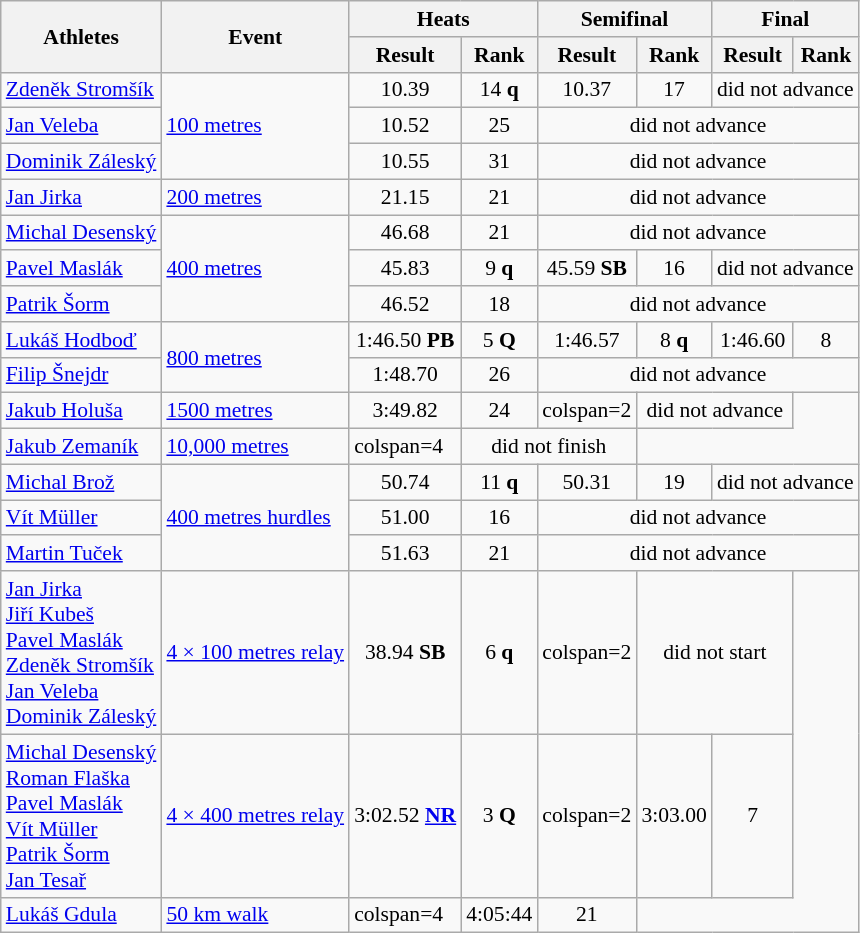<table class="wikitable" border="1" style="font-size:90%">
<tr>
<th rowspan="2">Athletes</th>
<th rowspan="2">Event</th>
<th colspan="2">Heats</th>
<th colspan="2">Semifinal</th>
<th colspan="2">Final</th>
</tr>
<tr>
<th>Result</th>
<th>Rank</th>
<th>Result</th>
<th>Rank</th>
<th>Result</th>
<th>Rank</th>
</tr>
<tr>
<td><a href='#'>Zdeněk Stromšík</a></td>
<td rowspan=3><a href='#'>100 metres</a></td>
<td align=center>10.39</td>
<td align=center>14 <strong>q</strong></td>
<td align=center>10.37</td>
<td align=center>17</td>
<td align=center colspan=2>did not advance</td>
</tr>
<tr>
<td><a href='#'>Jan Veleba</a></td>
<td align=center>10.52</td>
<td align=center>25</td>
<td align=center colspan=4>did not advance</td>
</tr>
<tr>
<td><a href='#'>Dominik Záleský</a></td>
<td align=center>10.55</td>
<td align=center>31</td>
<td align=center colspan=4>did not advance</td>
</tr>
<tr>
<td><a href='#'>Jan Jirka</a></td>
<td><a href='#'>200 metres</a></td>
<td align=center>21.15</td>
<td align=center>21</td>
<td align=center colspan=4>did not advance</td>
</tr>
<tr>
<td><a href='#'>Michal Desenský</a></td>
<td rowspan=3><a href='#'>400 metres</a></td>
<td align=center>46.68</td>
<td align=center>21</td>
<td align=center colspan=4>did not advance</td>
</tr>
<tr>
<td><a href='#'>Pavel Maslák</a></td>
<td align=center>45.83</td>
<td align=center>9 <strong>q</strong></td>
<td align=center>45.59 <strong>SB</strong></td>
<td align=center>16</td>
<td align=center colspan=2>did not advance</td>
</tr>
<tr>
<td><a href='#'>Patrik Šorm</a></td>
<td align=center>46.52</td>
<td align=center>18</td>
<td align=center colspan=4>did not advance</td>
</tr>
<tr>
<td><a href='#'>Lukáš Hodboď</a></td>
<td rowspan=2><a href='#'>800 metres</a></td>
<td align=center>1:46.50 <strong>PB</strong></td>
<td align=center>5 <strong>Q</strong></td>
<td align=center>1:46.57</td>
<td align=center>8 <strong>q</strong></td>
<td align=center>1:46.60</td>
<td align=center>8</td>
</tr>
<tr>
<td><a href='#'>Filip Šnejdr</a></td>
<td align=center>1:48.70</td>
<td align=center>26</td>
<td align=center colspan=4>did not advance</td>
</tr>
<tr>
<td><a href='#'>Jakub Holuša</a></td>
<td><a href='#'>1500 metres</a></td>
<td align=center>3:49.82</td>
<td align=center>24</td>
<td>colspan=2</td>
<td align=center colspan=2>did not advance</td>
</tr>
<tr>
<td><a href='#'>Jakub Zemaník</a></td>
<td><a href='#'>10,000 metres</a></td>
<td>colspan=4</td>
<td align=center colspan=2>did not finish</td>
</tr>
<tr>
<td><a href='#'>Michal Brož</a></td>
<td rowspan=3><a href='#'>400 metres hurdles</a></td>
<td align=center>50.74</td>
<td align=center>11 <strong>q</strong></td>
<td align=center>50.31</td>
<td align=center>19</td>
<td align=center colspan=2>did not advance</td>
</tr>
<tr>
<td><a href='#'>Vít Müller</a></td>
<td align=center>51.00</td>
<td align=center>16</td>
<td align=center colspan=4>did not advance</td>
</tr>
<tr>
<td><a href='#'>Martin Tuček</a></td>
<td align=center>51.63</td>
<td align=center>21</td>
<td align=center colspan=4>did not advance</td>
</tr>
<tr>
<td><a href='#'>Jan Jirka</a><br><a href='#'>Jiří Kubeš</a><br><a href='#'>Pavel Maslák</a><br><a href='#'>Zdeněk Stromšík</a><br><a href='#'>Jan Veleba</a><br><a href='#'>Dominik Záleský</a></td>
<td><a href='#'>4 × 100 metres relay</a></td>
<td align=center>38.94 <strong>SB</strong></td>
<td align=center>6 <strong>q</strong></td>
<td>colspan=2</td>
<td align=center colspan=2>did not start</td>
</tr>
<tr>
<td><a href='#'>Michal Desenský</a><br><a href='#'>Roman Flaška</a><br><a href='#'>Pavel Maslák</a><br><a href='#'>Vít Müller</a><br><a href='#'>Patrik Šorm</a><br><a href='#'>Jan Tesař</a></td>
<td><a href='#'>4 × 400 metres relay</a></td>
<td align=center>3:02.52 <strong><a href='#'>NR</a></strong></td>
<td align=center>3 <strong>Q</strong></td>
<td>colspan=2</td>
<td align=center>3:03.00</td>
<td align=center>7</td>
</tr>
<tr>
<td><a href='#'>Lukáš Gdula</a></td>
<td><a href='#'>50 km walk</a></td>
<td>colspan=4</td>
<td align=center>4:05:44</td>
<td align=center>21</td>
</tr>
</table>
